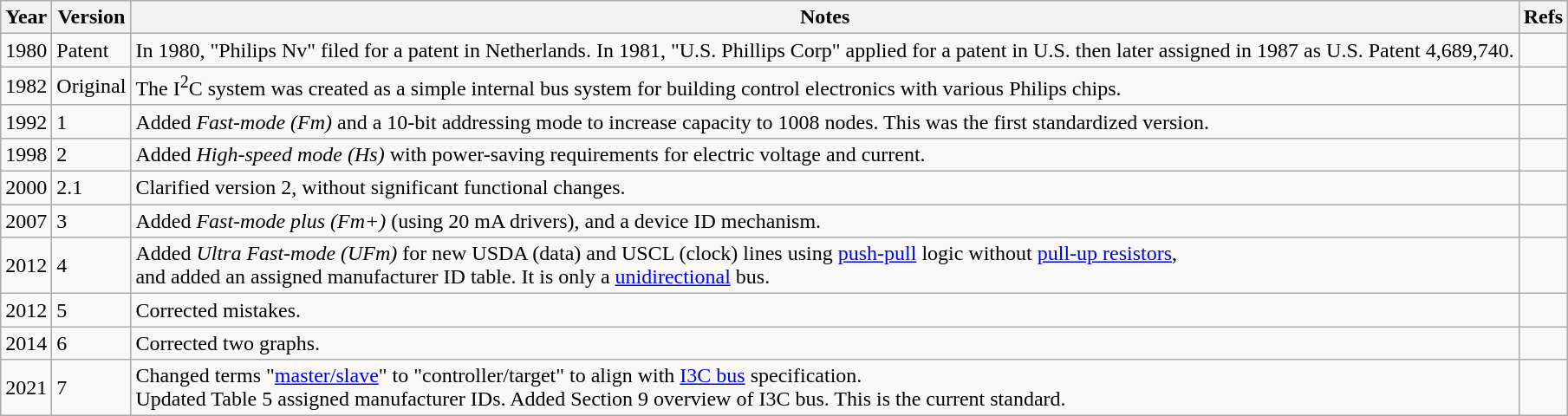<table class="wikitable">
<tr>
<th>Year</th>
<th>Version</th>
<th>Notes</th>
<th>Refs</th>
</tr>
<tr>
<td>1980</td>
<td>Patent</td>
<td>In 1980, "Philips Nv" filed for a patent in Netherlands. In 1981, "U.S. Phillips Corp" applied for a patent in U.S. then later assigned in 1987 as U.S. Patent 4,689,740.</td>
<td></td>
</tr>
<tr>
<td>1982</td>
<td>Original</td>
<td>The  I<sup>2</sup>C system was created as a simple internal bus system for building control electronics with various Philips chips.</td>
<td></td>
</tr>
<tr>
<td>1992</td>
<td>1</td>
<td>Added  <em>Fast-mode (Fm)</em> and a 10-bit addressing mode to increase capacity to 1008 nodes. This was the first standardized version.</td>
<td></td>
</tr>
<tr>
<td>1998</td>
<td>2</td>
<td>Added  <em>High-speed mode (Hs)</em> with power-saving requirements for electric voltage and current.</td>
<td></td>
</tr>
<tr>
<td>2000</td>
<td>2.1</td>
<td>Clarified version 2, without significant functional changes.</td>
<td></td>
</tr>
<tr>
<td>2007</td>
<td>3</td>
<td>Added  <em>Fast-mode plus (Fm+)</em> (using 20 mA drivers), and a device ID mechanism.</td>
<td></td>
</tr>
<tr>
<td>2012</td>
<td>4</td>
<td>Added  <em>Ultra Fast-mode (UFm)</em> for new USDA (data) and USCL (clock) lines using <a href='#'>push-pull</a> logic without <a href='#'>pull-up resistors</a>,<br>and added an assigned manufacturer ID table. It is only a <a href='#'>unidirectional</a> bus.</td>
<td></td>
</tr>
<tr>
<td>2012</td>
<td>5</td>
<td>Corrected mistakes.</td>
<td></td>
</tr>
<tr>
<td>2014</td>
<td>6</td>
<td>Corrected two graphs.</td>
<td></td>
</tr>
<tr>
<td>2021</td>
<td>7</td>
<td>Changed terms "<a href='#'>master/slave</a>" to "controller/target" to align with <a href='#'>I3C bus</a> specification.<br>Updated Table 5 assigned manufacturer IDs. Added Section 9 overview of I3C bus. This is the current standard.</td>
<td></td>
</tr>
</table>
